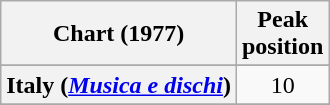<table class="wikitable sortable plainrowheaders" style="text-align:center;">
<tr>
<th scope="col">Chart (1977)</th>
<th scope="col">Peak<br>position</th>
</tr>
<tr>
</tr>
<tr>
</tr>
<tr>
<th scope=row>Italy (<em><a href='#'>Musica e dischi</a></em>)</th>
<td>10</td>
</tr>
<tr>
</tr>
<tr>
</tr>
<tr>
</tr>
<tr>
</tr>
<tr>
</tr>
</table>
